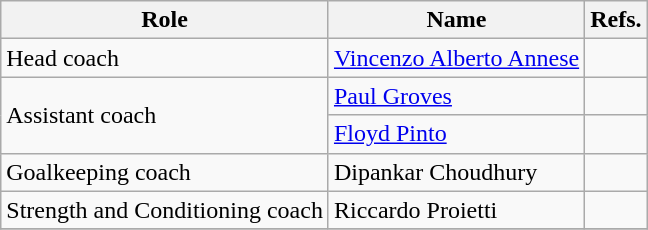<table class="wikitable" "margin-left:1em;float:center">
<tr>
<th>Role</th>
<th>Name</th>
<th>Refs.</th>
</tr>
<tr>
<td>Head coach</td>
<td> <a href='#'>Vincenzo Alberto Annese</a></td>
<td></td>
</tr>
<tr>
<td rowspan="2">Assistant coach</td>
<td> <a href='#'>Paul Groves</a></td>
<td></td>
</tr>
<tr>
<td> <a href='#'>Floyd Pinto</a></td>
<td></td>
</tr>
<tr>
<td>Goalkeeping coach</td>
<td> Dipankar Choudhury</td>
<td></td>
</tr>
<tr>
<td>Strength and Conditioning coach</td>
<td> Riccardo Proietti</td>
<td></td>
</tr>
<tr>
</tr>
</table>
